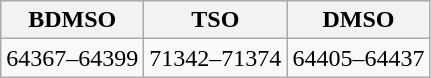<table class="wikitable">
<tr>
<th>BDMSO</th>
<th>TSO</th>
<th>DMSO</th>
</tr>
<tr>
<td align=center>64367–64399</td>
<td align=center>71342–71374</td>
<td align=center>64405–64437</td>
</tr>
</table>
